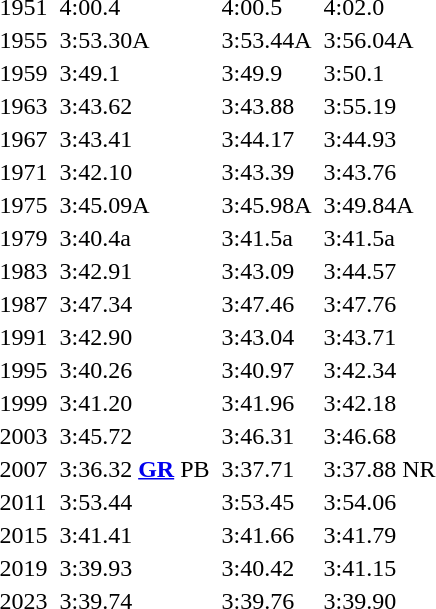<table>
<tr>
<td>1951<br></td>
<td></td>
<td>4:00.4</td>
<td></td>
<td>4:00.5</td>
<td></td>
<td>4:02.0</td>
</tr>
<tr>
<td>1955<br></td>
<td></td>
<td>3:53.30A</td>
<td></td>
<td>3:53.44A</td>
<td></td>
<td>3:56.04A</td>
</tr>
<tr>
<td>1959<br></td>
<td></td>
<td>3:49.1</td>
<td></td>
<td>3:49.9</td>
<td></td>
<td>3:50.1</td>
</tr>
<tr>
<td>1963<br></td>
<td></td>
<td>3:43.62</td>
<td></td>
<td>3:43.88</td>
<td></td>
<td>3:55.19</td>
</tr>
<tr>
<td>1967<br></td>
<td></td>
<td>3:43.41</td>
<td></td>
<td>3:44.17</td>
<td></td>
<td>3:44.93</td>
</tr>
<tr>
<td>1971<br></td>
<td></td>
<td>3:42.10</td>
<td></td>
<td>3:43.39</td>
<td></td>
<td>3:43.76</td>
</tr>
<tr>
<td>1975<br></td>
<td></td>
<td>3:45.09A</td>
<td></td>
<td>3:45.98A</td>
<td></td>
<td>3:49.84A</td>
</tr>
<tr>
<td>1979<br></td>
<td></td>
<td>3:40.4a</td>
<td></td>
<td>3:41.5a</td>
<td></td>
<td>3:41.5a</td>
</tr>
<tr>
<td>1983<br></td>
<td></td>
<td>3:42.91</td>
<td></td>
<td>3:43.09</td>
<td></td>
<td>3:44.57</td>
</tr>
<tr>
<td>1987<br></td>
<td></td>
<td>3:47.34</td>
<td></td>
<td>3:47.46</td>
<td></td>
<td>3:47.76</td>
</tr>
<tr>
<td>1991<br></td>
<td></td>
<td>3:42.90</td>
<td></td>
<td>3:43.04</td>
<td></td>
<td>3:43.71</td>
</tr>
<tr>
<td>1995<br></td>
<td></td>
<td>3:40.26</td>
<td></td>
<td>3:40.97</td>
<td></td>
<td>3:42.34</td>
</tr>
<tr>
<td>1999<br></td>
<td></td>
<td>3:41.20</td>
<td></td>
<td>3:41.96</td>
<td></td>
<td>3:42.18</td>
</tr>
<tr>
<td>2003<br></td>
<td></td>
<td>3:45.72</td>
<td></td>
<td>3:46.31</td>
<td></td>
<td>3:46.68</td>
</tr>
<tr>
<td>2007<br></td>
<td></td>
<td>3:36.32 <strong><a href='#'>GR</a></strong> PB</td>
<td></td>
<td>3:37.71</td>
<td></td>
<td>3:37.88 NR</td>
</tr>
<tr>
<td>2011<br></td>
<td></td>
<td>3:53.44</td>
<td></td>
<td>3:53.45</td>
<td></td>
<td>3:54.06</td>
</tr>
<tr>
<td>2015<br></td>
<td></td>
<td>3:41.41</td>
<td></td>
<td>3:41.66</td>
<td></td>
<td>3:41.79</td>
</tr>
<tr>
<td>2019<br></td>
<td></td>
<td>3:39.93</td>
<td></td>
<td>3:40.42</td>
<td></td>
<td>3:41.15</td>
</tr>
<tr>
<td>2023<br></td>
<td></td>
<td>3:39.74</td>
<td></td>
<td>3:39.76</td>
<td></td>
<td>3:39.90</td>
</tr>
</table>
